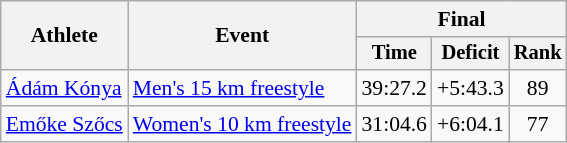<table class="wikitable" style="font-size:90%">
<tr>
<th rowspan=2>Athlete</th>
<th rowspan=2>Event</th>
<th colspan=3>Final</th>
</tr>
<tr style="font-size: 95%">
<th>Time</th>
<th>Deficit</th>
<th>Rank</th>
</tr>
<tr align=center>
<td align=left><a href='#'>Ádám Kónya</a></td>
<td align=left><a href='#'>Men's 15 km freestyle</a></td>
<td>39:27.2</td>
<td>+5:43.3</td>
<td>89</td>
</tr>
<tr align=center>
<td align=left><a href='#'>Emőke Szőcs</a></td>
<td align=left><a href='#'>Women's 10 km freestyle</a></td>
<td>31:04.6</td>
<td>+6:04.1</td>
<td>77</td>
</tr>
</table>
